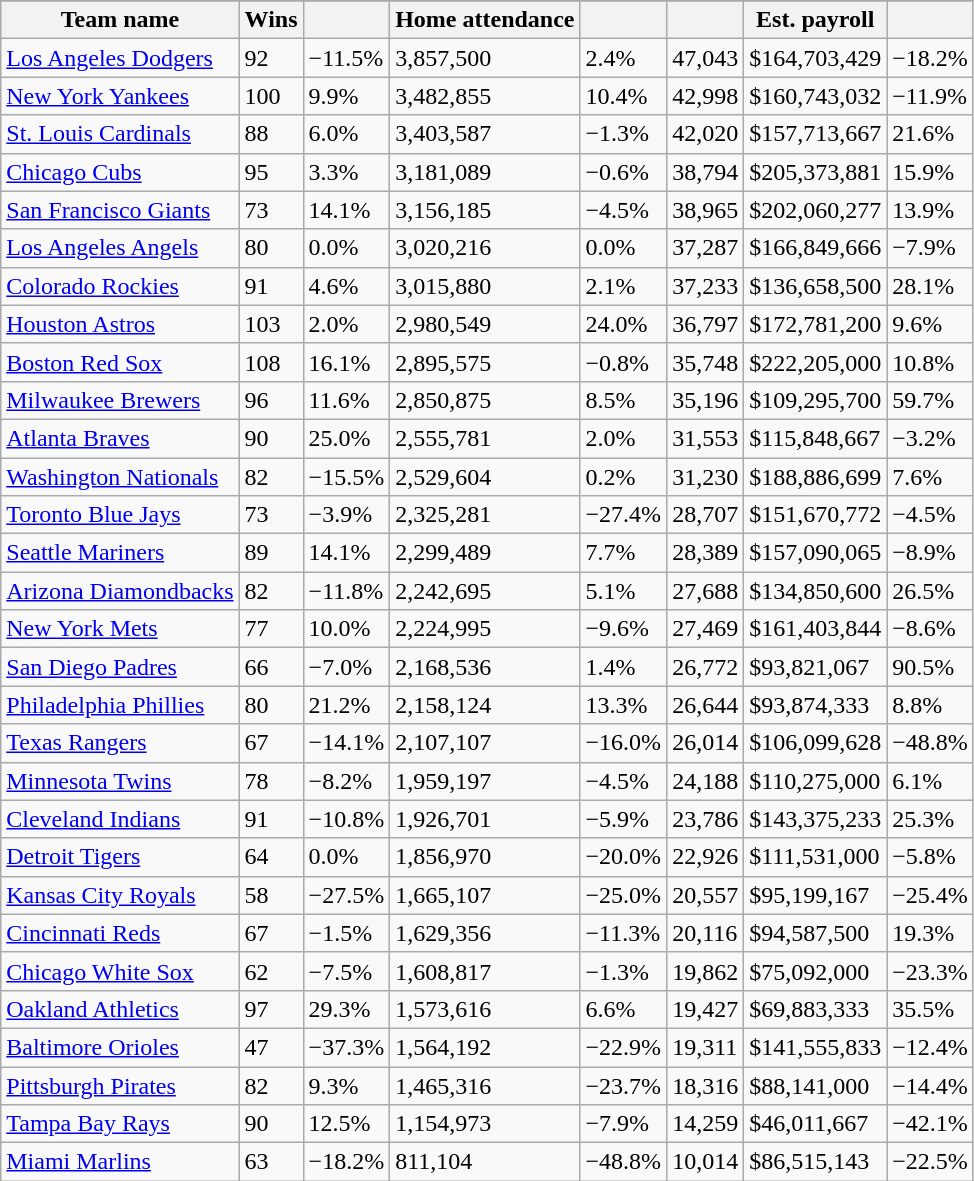<table class="wikitable sortable">
<tr style="text-align:center; font-size:larger;">
</tr>
<tr>
<th>Team name</th>
<th>Wins</th>
<th></th>
<th>Home attendance</th>
<th></th>
<th></th>
<th>Est. payroll</th>
<th></th>
</tr>
<tr>
<td><a href='#'>Los Angeles Dodgers</a></td>
<td>92</td>
<td>−11.5%</td>
<td>3,857,500</td>
<td>2.4%</td>
<td>47,043</td>
<td>$164,703,429</td>
<td>−18.2%</td>
</tr>
<tr>
<td><a href='#'>New York Yankees</a></td>
<td>100</td>
<td>9.9%</td>
<td>3,482,855</td>
<td>10.4%</td>
<td>42,998</td>
<td>$160,743,032</td>
<td>−11.9%</td>
</tr>
<tr>
<td><a href='#'>St. Louis Cardinals</a></td>
<td>88</td>
<td>6.0%</td>
<td>3,403,587</td>
<td>−1.3%</td>
<td>42,020</td>
<td>$157,713,667</td>
<td>21.6%</td>
</tr>
<tr>
<td><a href='#'>Chicago Cubs</a></td>
<td>95</td>
<td>3.3%</td>
<td>3,181,089</td>
<td>−0.6%</td>
<td>38,794</td>
<td>$205,373,881</td>
<td>15.9%</td>
</tr>
<tr>
<td><a href='#'>San Francisco Giants</a></td>
<td>73</td>
<td>14.1%</td>
<td>3,156,185</td>
<td>−4.5%</td>
<td>38,965</td>
<td>$202,060,277</td>
<td>13.9%</td>
</tr>
<tr>
<td><a href='#'>Los Angeles Angels</a></td>
<td>80</td>
<td>0.0%</td>
<td>3,020,216</td>
<td>0.0%</td>
<td>37,287</td>
<td>$166,849,666</td>
<td>−7.9%</td>
</tr>
<tr>
<td><a href='#'>Colorado Rockies</a></td>
<td>91</td>
<td>4.6%</td>
<td>3,015,880</td>
<td>2.1%</td>
<td>37,233</td>
<td>$136,658,500</td>
<td>28.1%</td>
</tr>
<tr>
<td><a href='#'>Houston Astros</a></td>
<td>103</td>
<td>2.0%</td>
<td>2,980,549</td>
<td>24.0%</td>
<td>36,797</td>
<td>$172,781,200</td>
<td>9.6%</td>
</tr>
<tr>
<td><a href='#'>Boston Red Sox</a></td>
<td>108</td>
<td>16.1%</td>
<td>2,895,575</td>
<td>−0.8%</td>
<td>35,748</td>
<td>$222,205,000</td>
<td>10.8%</td>
</tr>
<tr>
<td><a href='#'>Milwaukee Brewers</a></td>
<td>96</td>
<td>11.6%</td>
<td>2,850,875</td>
<td>8.5%</td>
<td>35,196</td>
<td>$109,295,700</td>
<td>59.7%</td>
</tr>
<tr>
<td><a href='#'>Atlanta Braves</a></td>
<td>90</td>
<td>25.0%</td>
<td>2,555,781</td>
<td>2.0%</td>
<td>31,553</td>
<td>$115,848,667</td>
<td>−3.2%</td>
</tr>
<tr>
<td><a href='#'>Washington Nationals</a></td>
<td>82</td>
<td>−15.5%</td>
<td>2,529,604</td>
<td>0.2%</td>
<td>31,230</td>
<td>$188,886,699</td>
<td>7.6%</td>
</tr>
<tr>
<td><a href='#'>Toronto Blue Jays</a></td>
<td>73</td>
<td>−3.9%</td>
<td>2,325,281</td>
<td>−27.4%</td>
<td>28,707</td>
<td>$151,670,772</td>
<td>−4.5%</td>
</tr>
<tr>
<td><a href='#'>Seattle Mariners</a></td>
<td>89</td>
<td>14.1%</td>
<td>2,299,489</td>
<td>7.7%</td>
<td>28,389</td>
<td>$157,090,065</td>
<td>−8.9%</td>
</tr>
<tr>
<td><a href='#'>Arizona Diamondbacks</a></td>
<td>82</td>
<td>−11.8%</td>
<td>2,242,695</td>
<td>5.1%</td>
<td>27,688</td>
<td>$134,850,600</td>
<td>26.5%</td>
</tr>
<tr>
<td><a href='#'>New York Mets</a></td>
<td>77</td>
<td>10.0%</td>
<td>2,224,995</td>
<td>−9.6%</td>
<td>27,469</td>
<td>$161,403,844</td>
<td>−8.6%</td>
</tr>
<tr>
<td><a href='#'>San Diego Padres</a></td>
<td>66</td>
<td>−7.0%</td>
<td>2,168,536</td>
<td>1.4%</td>
<td>26,772</td>
<td>$93,821,067</td>
<td>90.5%</td>
</tr>
<tr>
<td><a href='#'>Philadelphia Phillies</a></td>
<td>80</td>
<td>21.2%</td>
<td>2,158,124</td>
<td>13.3%</td>
<td>26,644</td>
<td>$93,874,333</td>
<td>8.8%</td>
</tr>
<tr>
<td><a href='#'>Texas Rangers</a></td>
<td>67</td>
<td>−14.1%</td>
<td>2,107,107</td>
<td>−16.0%</td>
<td>26,014</td>
<td>$106,099,628</td>
<td>−48.8%</td>
</tr>
<tr>
<td><a href='#'>Minnesota Twins</a></td>
<td>78</td>
<td>−8.2%</td>
<td>1,959,197</td>
<td>−4.5%</td>
<td>24,188</td>
<td>$110,275,000</td>
<td>6.1%</td>
</tr>
<tr>
<td><a href='#'>Cleveland Indians</a></td>
<td>91</td>
<td>−10.8%</td>
<td>1,926,701</td>
<td>−5.9%</td>
<td>23,786</td>
<td>$143,375,233</td>
<td>25.3%</td>
</tr>
<tr>
<td><a href='#'>Detroit Tigers</a></td>
<td>64</td>
<td>0.0%</td>
<td>1,856,970</td>
<td>−20.0%</td>
<td>22,926</td>
<td>$111,531,000</td>
<td>−5.8%</td>
</tr>
<tr>
<td><a href='#'>Kansas City Royals</a></td>
<td>58</td>
<td>−27.5%</td>
<td>1,665,107</td>
<td>−25.0%</td>
<td>20,557</td>
<td>$95,199,167</td>
<td>−25.4%</td>
</tr>
<tr>
<td><a href='#'>Cincinnati Reds</a></td>
<td>67</td>
<td>−1.5%</td>
<td>1,629,356</td>
<td>−11.3%</td>
<td>20,116</td>
<td>$94,587,500</td>
<td>19.3%</td>
</tr>
<tr>
<td><a href='#'>Chicago White Sox</a></td>
<td>62</td>
<td>−7.5%</td>
<td>1,608,817</td>
<td>−1.3%</td>
<td>19,862</td>
<td>$75,092,000</td>
<td>−23.3%</td>
</tr>
<tr>
<td><a href='#'>Oakland Athletics</a></td>
<td>97</td>
<td>29.3%</td>
<td>1,573,616</td>
<td>6.6%</td>
<td>19,427</td>
<td>$69,883,333</td>
<td>35.5%</td>
</tr>
<tr>
<td><a href='#'>Baltimore Orioles</a></td>
<td>47</td>
<td>−37.3%</td>
<td>1,564,192</td>
<td>−22.9%</td>
<td>19,311</td>
<td>$141,555,833</td>
<td>−12.4%</td>
</tr>
<tr>
<td><a href='#'>Pittsburgh Pirates</a></td>
<td>82</td>
<td>9.3%</td>
<td>1,465,316</td>
<td>−23.7%</td>
<td>18,316</td>
<td>$88,141,000</td>
<td>−14.4%</td>
</tr>
<tr>
<td><a href='#'>Tampa Bay Rays</a></td>
<td>90</td>
<td>12.5%</td>
<td>1,154,973</td>
<td>−7.9%</td>
<td>14,259</td>
<td>$46,011,667</td>
<td>−42.1%</td>
</tr>
<tr>
<td><a href='#'>Miami Marlins</a></td>
<td>63</td>
<td>−18.2%</td>
<td>811,104</td>
<td>−48.8%</td>
<td>10,014</td>
<td>$86,515,143</td>
<td>−22.5%</td>
</tr>
</table>
